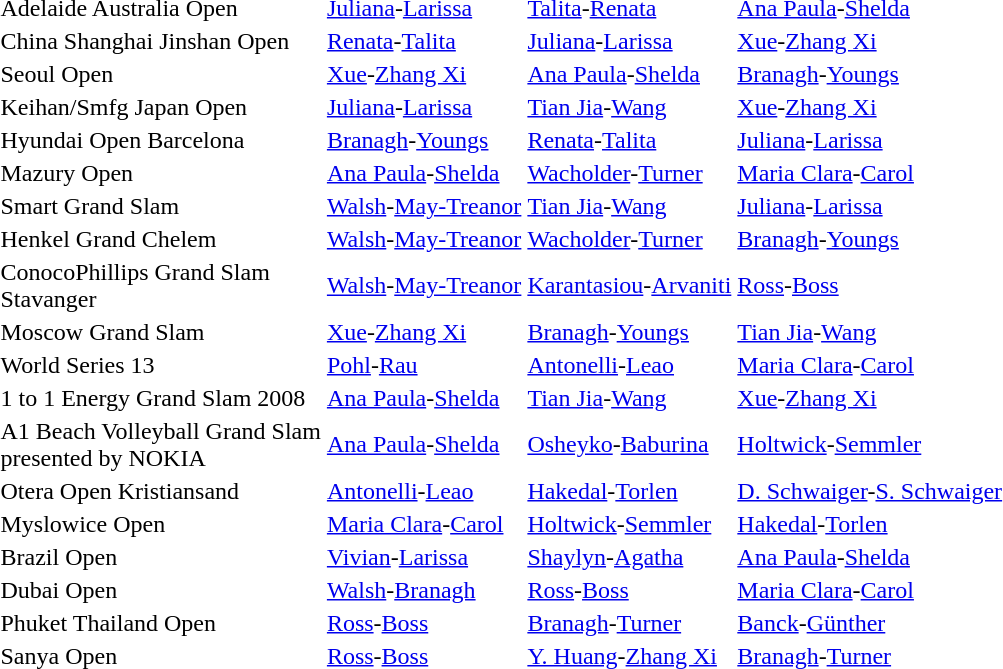<table>
<tr>
<td>Adelaide Australia Open </td>
<td> <a href='#'>Juliana</a>-<a href='#'>Larissa</a></td>
<td> <a href='#'>Talita</a>-<a href='#'>Renata</a></td>
<td> <a href='#'>Ana Paula</a>-<a href='#'>Shelda</a></td>
</tr>
<tr>
<td>China Shanghai Jinshan Open</td>
<td> <a href='#'>Renata</a>-<a href='#'>Talita</a></td>
<td> <a href='#'>Juliana</a>-<a href='#'>Larissa</a></td>
<td> <a href='#'>Xue</a>-<a href='#'>Zhang Xi</a></td>
</tr>
<tr>
<td>Seoul Open</td>
<td> <a href='#'>Xue</a>-<a href='#'>Zhang Xi</a></td>
<td> <a href='#'>Ana Paula</a>-<a href='#'>Shelda</a></td>
<td> <a href='#'>Branagh</a>-<a href='#'>Youngs</a></td>
</tr>
<tr>
<td>Keihan/Smfg Japan Open</td>
<td> <a href='#'>Juliana</a>-<a href='#'>Larissa</a></td>
<td> <a href='#'>Tian Jia</a>-<a href='#'>Wang</a></td>
<td> <a href='#'>Xue</a>-<a href='#'>Zhang Xi</a></td>
</tr>
<tr>
<td>Hyundai Open Barcelona</td>
<td> <a href='#'>Branagh</a>-<a href='#'>Youngs</a></td>
<td> <a href='#'>Renata</a>-<a href='#'>Talita</a></td>
<td> <a href='#'>Juliana</a>-<a href='#'>Larissa</a></td>
</tr>
<tr>
<td>Mazury Open</td>
<td> <a href='#'>Ana Paula</a>-<a href='#'>Shelda</a></td>
<td> <a href='#'>Wacholder</a>-<a href='#'>Turner</a></td>
<td> <a href='#'>Maria Clara</a>-<a href='#'>Carol</a></td>
</tr>
<tr>
<td>Smart Grand Slam</td>
<td> <a href='#'>Walsh</a>-<a href='#'>May-Treanor</a></td>
<td> <a href='#'>Tian Jia</a>-<a href='#'>Wang</a></td>
<td> <a href='#'>Juliana</a>-<a href='#'>Larissa</a></td>
</tr>
<tr>
<td>Henkel Grand Chelem</td>
<td> <a href='#'>Walsh</a>-<a href='#'>May-Treanor</a></td>
<td> <a href='#'>Wacholder</a>-<a href='#'>Turner</a></td>
<td> <a href='#'>Branagh</a>-<a href='#'>Youngs</a></td>
</tr>
<tr>
<td>ConocoPhillips Grand Slam <br>Stavanger</td>
<td> <a href='#'>Walsh</a>-<a href='#'>May-Treanor</a></td>
<td> <a href='#'>Karantasiou</a>-<a href='#'>Arvaniti</a></td>
<td> <a href='#'>Ross</a>-<a href='#'>Boss</a></td>
</tr>
<tr>
<td>Moscow Grand Slam</td>
<td> <a href='#'>Xue</a>-<a href='#'>Zhang Xi</a></td>
<td> <a href='#'>Branagh</a>-<a href='#'>Youngs</a></td>
<td> <a href='#'>Tian Jia</a>-<a href='#'>Wang</a></td>
</tr>
<tr>
<td>World Series 13</td>
<td> <a href='#'>Pohl</a>-<a href='#'>Rau</a></td>
<td> <a href='#'>Antonelli</a>-<a href='#'>Leao</a></td>
<td> <a href='#'>Maria Clara</a>-<a href='#'>Carol</a></td>
</tr>
<tr>
<td>1 to 1 Energy Grand Slam 2008</td>
<td> <a href='#'>Ana Paula</a>-<a href='#'>Shelda</a></td>
<td> <a href='#'>Tian Jia</a>-<a href='#'>Wang</a></td>
<td> <a href='#'>Xue</a>-<a href='#'>Zhang Xi</a></td>
</tr>
<tr>
<td>A1 Beach Volleyball Grand Slam <br>presented by NOKIA</td>
<td> <a href='#'>Ana Paula</a>-<a href='#'>Shelda</a></td>
<td> <a href='#'>Osheyko</a>-<a href='#'>Baburina</a></td>
<td> <a href='#'>Holtwick</a>-<a href='#'>Semmler</a></td>
</tr>
<tr>
<td>Otera Open Kristiansand</td>
<td> <a href='#'>Antonelli</a>-<a href='#'>Leao</a></td>
<td> <a href='#'>Hakedal</a>-<a href='#'>Torlen</a></td>
<td> <a href='#'>D. Schwaiger</a>-<a href='#'>S. Schwaiger</a></td>
</tr>
<tr>
<td>Myslowice Open</td>
<td> <a href='#'>Maria Clara</a>-<a href='#'>Carol</a></td>
<td> <a href='#'>Holtwick</a>-<a href='#'>Semmler</a></td>
<td> <a href='#'>Hakedal</a>-<a href='#'>Torlen</a></td>
</tr>
<tr>
<td>Brazil Open</td>
<td> <a href='#'>Vivian</a>-<a href='#'>Larissa</a></td>
<td> <a href='#'>Shaylyn</a>-<a href='#'>Agatha</a></td>
<td> <a href='#'>Ana Paula</a>-<a href='#'>Shelda</a></td>
</tr>
<tr>
<td>Dubai Open</td>
<td> <a href='#'>Walsh</a>-<a href='#'>Branagh</a></td>
<td> <a href='#'>Ross</a>-<a href='#'>Boss</a></td>
<td> <a href='#'>Maria Clara</a>-<a href='#'>Carol</a></td>
</tr>
<tr>
<td>Phuket Thailand Open</td>
<td> <a href='#'>Ross</a>-<a href='#'>Boss</a></td>
<td> <a href='#'>Branagh</a>-<a href='#'>Turner</a></td>
<td> <a href='#'>Banck</a>-<a href='#'>Günther</a></td>
</tr>
<tr>
<td>Sanya Open</td>
<td> <a href='#'>Ross</a>-<a href='#'>Boss</a></td>
<td> <a href='#'>Y. Huang</a>-<a href='#'>Zhang Xi</a></td>
<td> <a href='#'>Branagh</a>-<a href='#'>Turner</a></td>
</tr>
</table>
